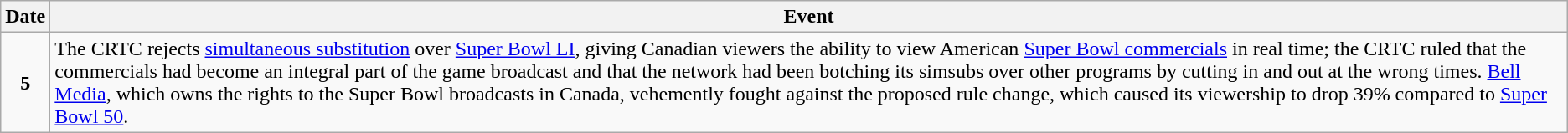<table class="wikitable">
<tr>
<th>Date</th>
<th>Event</th>
</tr>
<tr>
<td style="text-align:center;"><strong>5</strong></td>
<td>The CRTC rejects <a href='#'>simultaneous substitution</a> over <a href='#'>Super Bowl LI</a>, giving Canadian viewers the ability to view American <a href='#'>Super Bowl commercials</a> in real time; the CRTC ruled that the commercials had become an integral part of the game broadcast and that the network had been botching its simsubs over other programs by cutting in and out at the wrong times. <a href='#'>Bell Media</a>, which owns the rights to the Super Bowl broadcasts in Canada, vehemently fought against the proposed rule change, which caused its viewership to drop 39% compared to <a href='#'>Super Bowl 50</a>.</td>
</tr>
</table>
